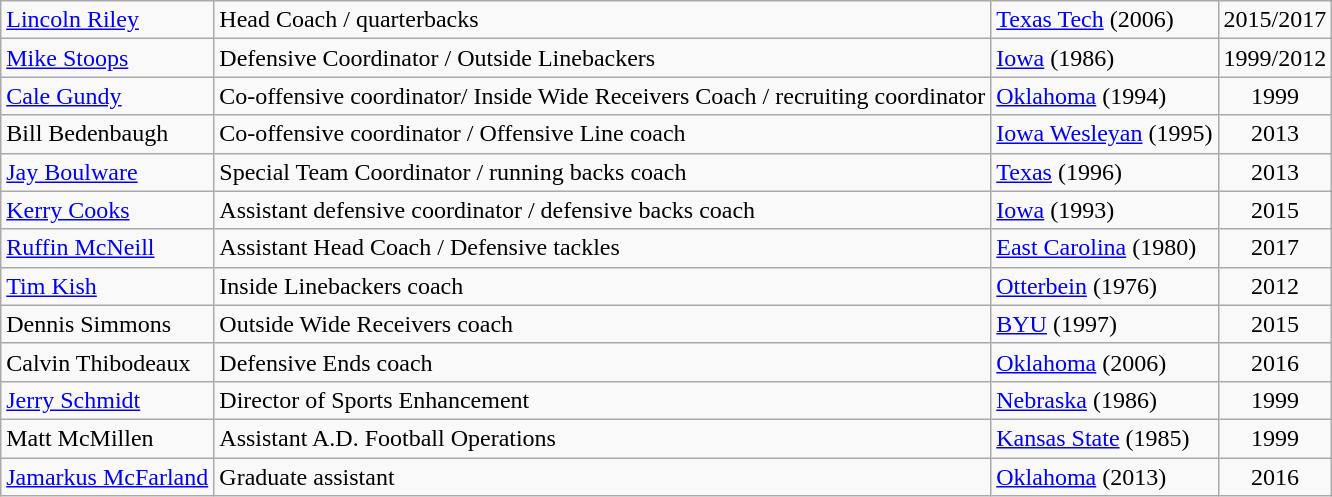<table class="wikitable sortable">
<tr>
<td><a href='#'>Lincoln Riley</a></td>
<td>Head Coach / quarterbacks</td>
<td><a href='#'>Texas Tech</a> (2006)</td>
<td align=center>2015/2017</td>
</tr>
<tr>
<td><a href='#'>Mike Stoops</a></td>
<td>Defensive Coordinator / Outside Linebackers</td>
<td><a href='#'>Iowa</a> (1986)</td>
<td align=center>1999/2012</td>
</tr>
<tr>
<td><a href='#'>Cale Gundy</a></td>
<td>Co-offensive coordinator/ Inside Wide Receivers Coach / recruiting coordinator</td>
<td><a href='#'>Oklahoma</a> (1994)</td>
<td align=center>1999</td>
</tr>
<tr>
<td>Bill Bedenbaugh</td>
<td>Co-offensive coordinator / Offensive Line coach</td>
<td><a href='#'>Iowa Wesleyan</a> (1995)</td>
<td align=center>2013</td>
</tr>
<tr>
<td><a href='#'>Jay Boulware</a></td>
<td>Special Team Coordinator / running backs coach</td>
<td><a href='#'>Texas</a> (1996)</td>
<td align=center>2013</td>
</tr>
<tr>
<td><a href='#'>Kerry Cooks</a></td>
<td>Assistant defensive coordinator / defensive backs coach</td>
<td><a href='#'>Iowa</a> (1993)</td>
<td align=center>2015</td>
</tr>
<tr>
<td><a href='#'>Ruffin McNeill</a></td>
<td>Assistant Head Coach / Defensive tackles</td>
<td><a href='#'>East Carolina</a> (1980)</td>
<td align=center>2017</td>
</tr>
<tr>
<td><a href='#'>Tim Kish</a></td>
<td>Inside Linebackers coach</td>
<td><a href='#'>Otterbein</a> (1976)</td>
<td align=center>2012</td>
</tr>
<tr>
<td>Dennis Simmons</td>
<td>Outside Wide Receivers coach</td>
<td><a href='#'>BYU</a> (1997)</td>
<td align=center>2015</td>
</tr>
<tr>
<td>Calvin Thibodeaux</td>
<td>Defensive Ends coach</td>
<td><a href='#'>Oklahoma</a> (2006)</td>
<td align=center>2016</td>
</tr>
<tr>
<td><a href='#'>Jerry Schmidt</a></td>
<td>Director of Sports Enhancement</td>
<td><a href='#'>Nebraska</a> (1986)</td>
<td align=center>1999</td>
</tr>
<tr>
<td>Matt McMillen</td>
<td>Assistant A.D. Football Operations</td>
<td><a href='#'>Kansas State</a> (1985)</td>
<td align=center>1999</td>
</tr>
<tr>
<td><a href='#'>Jamarkus McFarland</a></td>
<td>Graduate assistant</td>
<td><a href='#'>Oklahoma</a> (2013)</td>
<td align=center>2016</td>
</tr>
</table>
